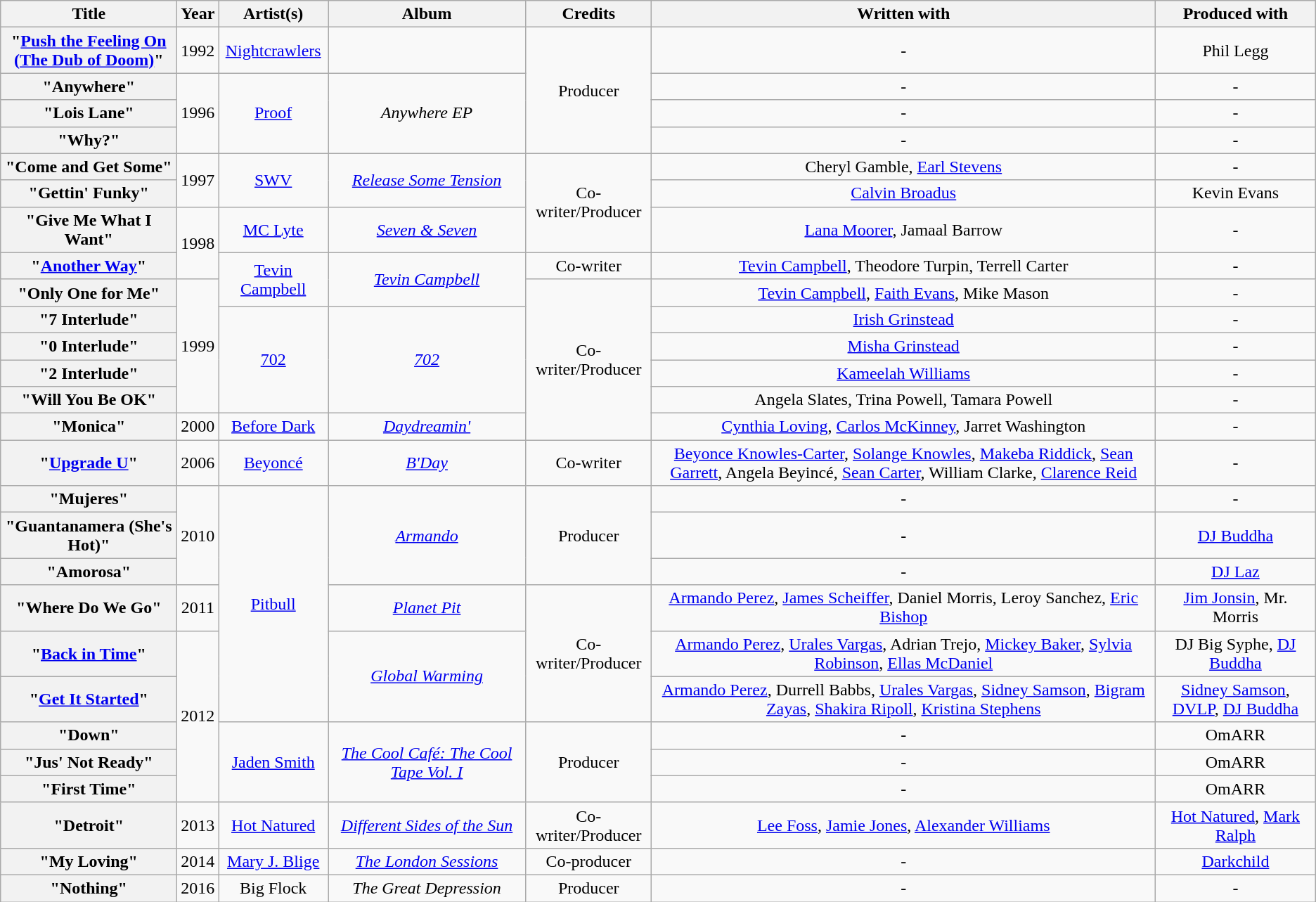<table class="wikitable plainrowheaders" style="text-align:center;">
<tr>
<th scope="col" style="width:160px;">Title</th>
<th scope="col">Year</th>
<th scope="col">Artist(s)</th>
<th scope="col" style="width:180px;">Album</th>
<th scope="col">Credits</th>
<th scope="col">Written with</th>
<th scope="col">Produced with</th>
</tr>
<tr>
<th scope="row">"<a href='#'>Push the Feeling On (The Dub of Doom)</a>"</th>
<td>1992</td>
<td><a href='#'>Nightcrawlers</a></td>
<td></td>
<td rowspan="4">Producer</td>
<td>-</td>
<td>Phil Legg</td>
</tr>
<tr>
<th scope="row">"Anywhere"</th>
<td rowspan="3">1996</td>
<td rowspan="3"><a href='#'>Proof</a></td>
<td rowspan="3"><em>Anywhere EP</em></td>
<td>-</td>
<td>-</td>
</tr>
<tr>
<th scope="row">"Lois Lane"</th>
<td>-</td>
<td>-</td>
</tr>
<tr>
<th scope="row">"Why?"</th>
<td>-</td>
<td>-</td>
</tr>
<tr>
<th scope="row">"Come and Get Some"<br></th>
<td rowspan="2">1997</td>
<td rowspan="2"><a href='#'>SWV</a></td>
<td rowspan="2"><em><a href='#'>Release Some Tension</a></em></td>
<td rowspan="3">Co-writer/Producer</td>
<td>Cheryl Gamble, <a href='#'>Earl Stevens</a></td>
<td>-</td>
</tr>
<tr>
<th scope="row">"Gettin' Funky"<br></th>
<td><a href='#'>Calvin Broadus</a></td>
<td>Kevin Evans</td>
</tr>
<tr>
<th scope="row">"Give Me What I Want"</th>
<td rowspan="2">1998</td>
<td><a href='#'>MC Lyte</a></td>
<td><em><a href='#'>Seven & Seven</a></em></td>
<td><a href='#'>Lana Moorer</a>, Jamaal Barrow</td>
<td>-</td>
</tr>
<tr>
<th scope="row">"<a href='#'>Another Way</a>"</th>
<td rowspan="2"><a href='#'>Tevin Campbell</a></td>
<td rowspan="2"><em><a href='#'>Tevin Campbell</a></em></td>
<td>Co-writer</td>
<td><a href='#'>Tevin Campbell</a>, Theodore Turpin, Terrell Carter</td>
<td>-</td>
</tr>
<tr>
<th scope="row">"Only One for Me"</th>
<td rowspan="5">1999</td>
<td rowspan="6">Co-writer/Producer</td>
<td><a href='#'>Tevin Campbell</a>, <a href='#'>Faith Evans</a>, Mike Mason</td>
<td>-</td>
</tr>
<tr>
<th scope="row">"7 Interlude"</th>
<td rowspan="4"><a href='#'>702</a></td>
<td rowspan="4"><em><a href='#'>702</a></em></td>
<td><a href='#'>Irish Grinstead</a></td>
<td>-</td>
</tr>
<tr>
<th scope="row">"0 Interlude"</th>
<td><a href='#'>Misha Grinstead</a></td>
<td>-</td>
</tr>
<tr>
<th scope="row">"2 Interlude"</th>
<td><a href='#'>Kameelah Williams</a></td>
<td>-</td>
</tr>
<tr>
<th scope="row">"Will You Be OK"</th>
<td>Angela Slates, Trina Powell, Tamara Powell</td>
<td>-</td>
</tr>
<tr>
<th scope="row">"Monica"</th>
<td>2000</td>
<td><a href='#'>Before Dark</a></td>
<td><em><a href='#'>Daydreamin'</a></em></td>
<td><a href='#'>Cynthia Loving</a>, <a href='#'>Carlos McKinney</a>, Jarret Washington</td>
<td>-</td>
</tr>
<tr>
<th scope="row">"<a href='#'>Upgrade U</a>"<br></th>
<td>2006</td>
<td><a href='#'>Beyoncé</a></td>
<td><em><a href='#'>B'Day</a></em></td>
<td>Co-writer</td>
<td><a href='#'>Beyonce Knowles-Carter</a>, <a href='#'>Solange Knowles</a>, <a href='#'>Makeba Riddick</a>, <a href='#'>Sean Garrett</a>, Angela Beyincé, <a href='#'>Sean Carter</a>, William Clarke, <a href='#'>Clarence Reid</a></td>
<td>-</td>
</tr>
<tr>
<th scope="row">"Mujeres"</th>
<td rowspan="3">2010</td>
<td rowspan="6"><a href='#'>Pitbull</a></td>
<td rowspan="3"><em><a href='#'>Armando</a></em></td>
<td rowspan="3">Producer</td>
<td>-</td>
<td>-</td>
</tr>
<tr>
<th scope="row">"Guantanamera (She's Hot)"</th>
<td>-</td>
<td><a href='#'>DJ Buddha</a></td>
</tr>
<tr>
<th scope="row">"Amorosa"<br></th>
<td>-</td>
<td><a href='#'>DJ Laz</a></td>
</tr>
<tr>
<th scope="row">"Where Do We Go"<br></th>
<td>2011</td>
<td><em><a href='#'>Planet Pit</a></em></td>
<td rowspan="3">Co-writer/Producer</td>
<td><a href='#'>Armando Perez</a>, <a href='#'>James Scheiffer</a>, Daniel Morris, Leroy Sanchez, <a href='#'>Eric Bishop</a></td>
<td><a href='#'>Jim Jonsin</a>, Mr. Morris</td>
</tr>
<tr>
<th scope="row">"<a href='#'>Back in Time</a>"</th>
<td rowspan="5">2012</td>
<td rowspan="2"><em><a href='#'>Global Warming</a></em></td>
<td><a href='#'>Armando Perez</a>, <a href='#'>Urales Vargas</a>, Adrian Trejo, <a href='#'>Mickey Baker</a>, <a href='#'>Sylvia Robinson</a>, <a href='#'>Ellas McDaniel</a></td>
<td>DJ Big Syphe, <a href='#'>DJ Buddha</a></td>
</tr>
<tr>
<th scope="row">"<a href='#'>Get It Started</a>"<br></th>
<td><a href='#'>Armando Perez</a>, Durrell Babbs, <a href='#'>Urales Vargas</a>, <a href='#'>Sidney Samson</a>, <a href='#'>Bigram Zayas</a>, <a href='#'>Shakira Ripoll</a>, <a href='#'>Kristina Stephens</a></td>
<td><a href='#'>Sidney Samson</a>, <a href='#'>DVLP</a>, <a href='#'>DJ Buddha</a></td>
</tr>
<tr>
<th scope="row">"Down"<br></th>
<td rowspan="3"><a href='#'>Jaden Smith</a></td>
<td rowspan="3"><em><a href='#'>The Cool Café: The Cool<br>Tape Vol. I</a></em></td>
<td rowspan="3">Producer</td>
<td>-</td>
<td>OmARR</td>
</tr>
<tr>
<th scope="row">"Jus' Not Ready"<br></th>
<td>-</td>
<td>OmARR</td>
</tr>
<tr>
<th scope="row">"First Time"<br></th>
<td>-</td>
<td>OmARR</td>
</tr>
<tr>
<th scope="row">"Detroit"</th>
<td>2013</td>
<td><a href='#'>Hot Natured</a></td>
<td><em><a href='#'>Different Sides of the Sun</a></em></td>
<td>Co-writer/Producer</td>
<td><a href='#'>Lee Foss</a>, <a href='#'>Jamie Jones</a>, <a href='#'>Alexander Williams</a></td>
<td><a href='#'>Hot Natured</a>, <a href='#'>Mark Ralph</a></td>
</tr>
<tr>
<th scope="row">"My Loving"</th>
<td>2014</td>
<td><a href='#'>Mary J. Blige</a></td>
<td><em><a href='#'>The London Sessions</a></em></td>
<td>Co-producer</td>
<td>-</td>
<td><a href='#'>Darkchild</a></td>
</tr>
<tr>
<th scope="row">"Nothing"<br></th>
<td>2016</td>
<td>Big Flock</td>
<td><em>The Great Depression</em></td>
<td>Producer</td>
<td>-</td>
<td>-</td>
</tr>
</table>
